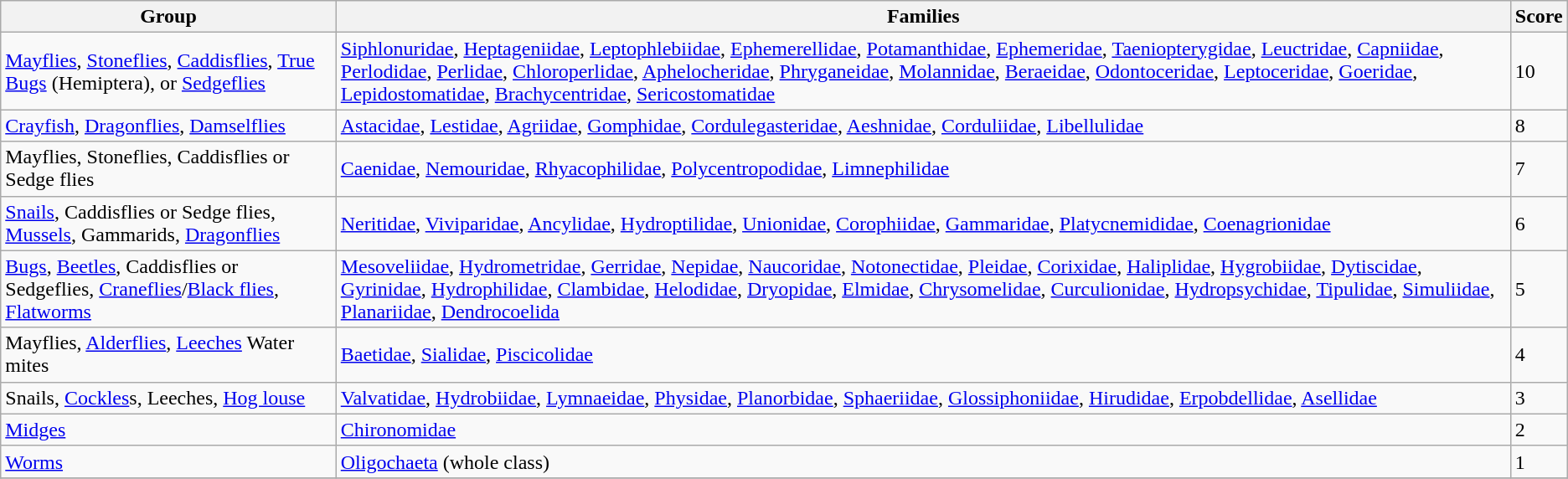<table class="wikitable">
<tr>
<th>Group</th>
<th>Families</th>
<th>Score</th>
</tr>
<tr>
<td><a href='#'>Mayflies</a>, <a href='#'>Stoneflies</a>, <a href='#'>Caddisflies</a>, <a href='#'>True Bugs</a> (Hemiptera), or <a href='#'>Sedgeflies</a></td>
<td><a href='#'>Siphlonuridae</a>, <a href='#'>Heptageniidae</a>, <a href='#'>Leptophlebiidae</a>, <a href='#'>Ephemerellidae</a>, <a href='#'>Potamanthidae</a>, <a href='#'>Ephemeridae</a>, <a href='#'>Taeniopterygidae</a>, <a href='#'>Leuctridae</a>, <a href='#'>Capniidae</a>, <a href='#'>Perlodidae</a>, <a href='#'>Perlidae</a>, <a href='#'>Chloroperlidae</a>, <a href='#'>Aphelocheridae</a>, <a href='#'>Phryganeidae</a>, <a href='#'>Molannidae</a>, <a href='#'>Beraeidae</a>, <a href='#'>Odontoceridae</a>, <a href='#'>Leptoceridae</a>, <a href='#'>Goeridae</a>, <a href='#'>Lepidostomatidae</a>, <a href='#'>Brachycentridae</a>, <a href='#'>Sericostomatidae</a></td>
<td>10</td>
</tr>
<tr>
<td><a href='#'>Crayfish</a>, <a href='#'>Dragonflies</a>, <a href='#'>Damselflies</a></td>
<td><a href='#'>Astacidae</a>, <a href='#'>Lestidae</a>, <a href='#'>Agriidae</a>, <a href='#'>Gomphidae</a>, <a href='#'>Cordulegasteridae</a>, <a href='#'>Aeshnidae</a>, <a href='#'>Corduliidae</a>, <a href='#'>Libellulidae</a></td>
<td>8</td>
</tr>
<tr>
<td>Mayflies, Stoneflies, Caddisflies or Sedge flies</td>
<td><a href='#'>Caenidae</a>, <a href='#'>Nemouridae</a>, <a href='#'>Rhyacophilidae</a>, <a href='#'>Polycentropodidae</a>, <a href='#'>Limnephilidae</a></td>
<td>7</td>
</tr>
<tr>
<td><a href='#'>Snails</a>, Caddisflies or Sedge flies, <a href='#'>Mussels</a>, Gammarids, <a href='#'>Dragonflies</a></td>
<td><a href='#'>Neritidae</a>, <a href='#'>Viviparidae</a>, <a href='#'>Ancylidae</a>, <a href='#'>Hydroptilidae</a>, <a href='#'>Unionidae</a>, <a href='#'>Corophiidae</a>, <a href='#'>Gammaridae</a>, <a href='#'>Platycnemididae</a>, <a href='#'>Coenagrionidae</a></td>
<td>6</td>
</tr>
<tr>
<td><a href='#'>Bugs</a>, <a href='#'>Beetles</a>, Caddisflies or Sedgeflies, <a href='#'>Craneflies</a>/<a href='#'>Black flies</a>, <a href='#'>Flatworms</a></td>
<td><a href='#'>Mesoveliidae</a>, <a href='#'>Hydrometridae</a>, <a href='#'>Gerridae</a>, <a href='#'>Nepidae</a>, <a href='#'>Naucoridae</a>, <a href='#'>Notonectidae</a>, <a href='#'>Pleidae</a>, <a href='#'>Corixidae</a>, <a href='#'>Haliplidae</a>, <a href='#'>Hygrobiidae</a>, <a href='#'>Dytiscidae</a>, <a href='#'>Gyrinidae</a>, <a href='#'>Hydrophilidae</a>, <a href='#'>Clambidae</a>, <a href='#'>Helodidae</a>, <a href='#'>Dryopidae</a>, <a href='#'>Elmidae</a>, <a href='#'>Chrysomelidae</a>, <a href='#'>Curculionidae</a>, <a href='#'>Hydropsychidae</a>, <a href='#'>Tipulidae</a>, <a href='#'>Simuliidae</a>, <a href='#'>Planariidae</a>, <a href='#'>Dendrocoelida</a></td>
<td>5</td>
</tr>
<tr>
<td>Mayflies, <a href='#'>Alderflies</a>, <a href='#'>Leeches</a> Water mites</td>
<td><a href='#'>Baetidae</a>, <a href='#'>Sialidae</a>, <a href='#'>Piscicolidae</a></td>
<td>4</td>
</tr>
<tr>
<td>Snails, <a href='#'>Cockles</a>s, Leeches, <a href='#'>Hog louse</a></td>
<td><a href='#'>Valvatidae</a>, <a href='#'>Hydrobiidae</a>, <a href='#'>Lymnaeidae</a>, <a href='#'>Physidae</a>, <a href='#'>Planorbidae</a>, <a href='#'>Sphaeriidae</a>, <a href='#'>Glossiphoniidae</a>, <a href='#'>Hirudidae</a>, <a href='#'>Erpobdellidae</a>, <a href='#'>Asellidae</a></td>
<td>3</td>
</tr>
<tr>
<td><a href='#'>Midges</a></td>
<td><a href='#'>Chironomidae</a></td>
<td>2</td>
</tr>
<tr>
<td><a href='#'>Worms</a></td>
<td><a href='#'>Oligochaeta</a> (whole class)</td>
<td>1</td>
</tr>
<tr>
</tr>
</table>
